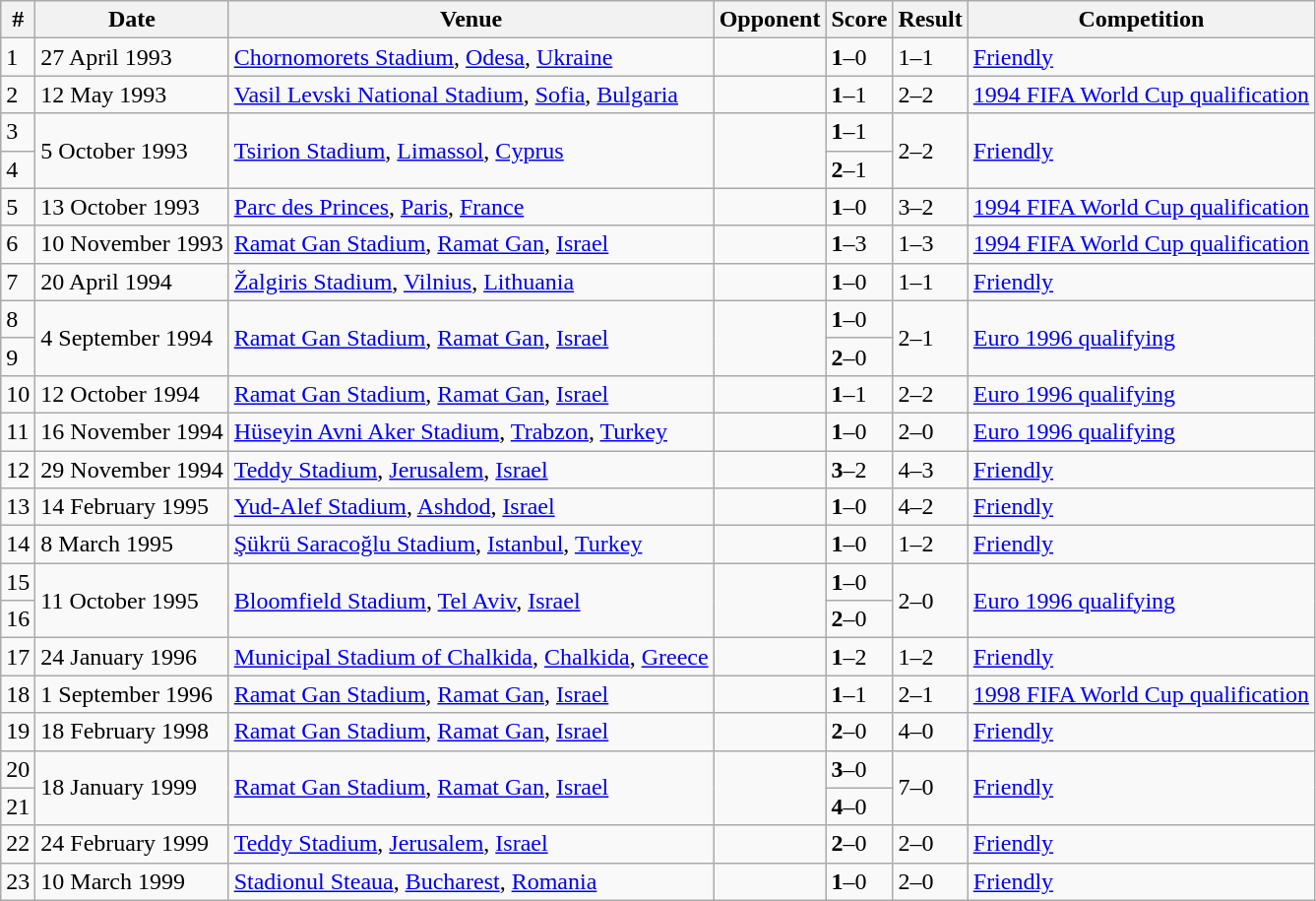<table class="wikitable">
<tr>
<th>#</th>
<th>Date</th>
<th>Venue</th>
<th>Opponent</th>
<th>Score</th>
<th>Result</th>
<th>Competition</th>
</tr>
<tr>
<td>1</td>
<td>27 April 1993</td>
<td><a href='#'>Chornomorets Stadium</a>, <a href='#'>Odesa</a>, <a href='#'>Ukraine</a></td>
<td></td>
<td><strong>1</strong>–0</td>
<td>1–1</td>
<td><a href='#'>Friendly</a></td>
</tr>
<tr>
<td>2</td>
<td>12 May 1993</td>
<td><a href='#'>Vasil Levski National Stadium</a>, <a href='#'>Sofia</a>, <a href='#'>Bulgaria</a></td>
<td></td>
<td><strong>1</strong>–1</td>
<td>2–2</td>
<td><a href='#'>1994 FIFA World Cup qualification</a></td>
</tr>
<tr>
<td>3</td>
<td rowspan="2">5 October 1993</td>
<td rowspan="2"><a href='#'>Tsirion Stadium</a>, <a href='#'>Limassol</a>, <a href='#'>Cyprus</a></td>
<td rowspan="2"></td>
<td><strong>1</strong>–1</td>
<td rowspan="2">2–2</td>
<td rowspan="2"><a href='#'>Friendly</a></td>
</tr>
<tr>
<td>4</td>
<td><strong>2</strong>–1</td>
</tr>
<tr>
<td>5</td>
<td>13 October 1993</td>
<td><a href='#'>Parc des Princes</a>, <a href='#'>Paris</a>, <a href='#'>France</a></td>
<td></td>
<td><strong>1</strong>–0</td>
<td>3–2</td>
<td><a href='#'>1994 FIFA World Cup qualification</a></td>
</tr>
<tr>
<td>6</td>
<td>10 November 1993</td>
<td><a href='#'>Ramat Gan Stadium</a>, <a href='#'>Ramat Gan</a>, <a href='#'>Israel</a></td>
<td></td>
<td><strong>1</strong>–3</td>
<td>1–3</td>
<td><a href='#'>1994 FIFA World Cup qualification</a></td>
</tr>
<tr>
<td>7</td>
<td>20 April 1994</td>
<td><a href='#'>Žalgiris Stadium</a>, <a href='#'>Vilnius</a>, <a href='#'>Lithuania</a></td>
<td></td>
<td><strong>1</strong>–0</td>
<td>1–1</td>
<td><a href='#'>Friendly</a></td>
</tr>
<tr>
<td>8</td>
<td rowspan="2">4 September 1994</td>
<td rowspan="2"><a href='#'>Ramat Gan Stadium</a>, <a href='#'>Ramat Gan</a>, <a href='#'>Israel</a></td>
<td rowspan="2"></td>
<td><strong>1</strong>–0</td>
<td rowspan="2">2–1</td>
<td rowspan="2"><a href='#'>Euro 1996 qualifying</a></td>
</tr>
<tr>
<td>9</td>
<td><strong>2</strong>–0</td>
</tr>
<tr>
<td>10</td>
<td>12 October 1994</td>
<td><a href='#'>Ramat Gan Stadium</a>, <a href='#'>Ramat Gan</a>, <a href='#'>Israel</a></td>
<td></td>
<td><strong>1</strong>–1</td>
<td>2–2</td>
<td><a href='#'>Euro 1996 qualifying</a></td>
</tr>
<tr>
<td>11</td>
<td>16 November 1994</td>
<td><a href='#'>Hüseyin Avni Aker Stadium</a>, <a href='#'>Trabzon</a>, <a href='#'>Turkey</a></td>
<td></td>
<td><strong>1</strong>–0</td>
<td>2–0</td>
<td><a href='#'>Euro 1996 qualifying</a></td>
</tr>
<tr>
<td>12</td>
<td>29 November 1994</td>
<td><a href='#'>Teddy Stadium</a>, <a href='#'>Jerusalem</a>, <a href='#'>Israel</a></td>
<td></td>
<td><strong>3</strong>–2</td>
<td>4–3</td>
<td><a href='#'>Friendly</a></td>
</tr>
<tr>
<td>13</td>
<td>14 February 1995</td>
<td><a href='#'>Yud-Alef Stadium</a>, <a href='#'>Ashdod</a>, <a href='#'>Israel</a></td>
<td></td>
<td><strong>1</strong>–0</td>
<td>4–2</td>
<td><a href='#'>Friendly</a></td>
</tr>
<tr>
<td>14</td>
<td>8 March 1995</td>
<td><a href='#'>Şükrü Saracoğlu Stadium</a>, <a href='#'>Istanbul</a>, <a href='#'>Turkey</a></td>
<td></td>
<td><strong>1</strong>–0</td>
<td>1–2</td>
<td><a href='#'>Friendly</a></td>
</tr>
<tr>
<td>15</td>
<td rowspan="2">11 October 1995</td>
<td rowspan="2"><a href='#'>Bloomfield Stadium</a>, <a href='#'>Tel Aviv</a>, <a href='#'>Israel</a></td>
<td rowspan="2"></td>
<td><strong>1</strong>–0</td>
<td rowspan="2">2–0</td>
<td rowspan="2"><a href='#'>Euro 1996 qualifying</a></td>
</tr>
<tr>
<td>16</td>
<td><strong>2</strong>–0</td>
</tr>
<tr>
<td>17</td>
<td>24 January 1996</td>
<td><a href='#'>Municipal Stadium of Chalkida</a>, <a href='#'>Chalkida</a>, <a href='#'>Greece</a></td>
<td></td>
<td><strong>1</strong>–2</td>
<td>1–2</td>
<td><a href='#'>Friendly</a></td>
</tr>
<tr>
<td>18</td>
<td>1 September 1996</td>
<td><a href='#'>Ramat Gan Stadium</a>, <a href='#'>Ramat Gan</a>, <a href='#'>Israel</a></td>
<td></td>
<td><strong>1</strong>–1</td>
<td>2–1</td>
<td><a href='#'>1998 FIFA World Cup qualification</a></td>
</tr>
<tr>
<td>19</td>
<td>18 February 1998</td>
<td><a href='#'>Ramat Gan Stadium</a>, <a href='#'>Ramat Gan</a>, <a href='#'>Israel</a></td>
<td></td>
<td><strong>2</strong>–0</td>
<td>4–0</td>
<td><a href='#'>Friendly</a></td>
</tr>
<tr>
<td>20</td>
<td rowspan="2">18 January 1999</td>
<td rowspan="2"><a href='#'>Ramat Gan Stadium</a>, <a href='#'>Ramat Gan</a>, <a href='#'>Israel</a></td>
<td rowspan="2"></td>
<td><strong>3</strong>–0</td>
<td rowspan="2">7–0</td>
<td rowspan="2"><a href='#'>Friendly</a></td>
</tr>
<tr>
<td>21</td>
<td><strong>4</strong>–0</td>
</tr>
<tr>
<td>22</td>
<td>24 February 1999</td>
<td><a href='#'>Teddy Stadium</a>, <a href='#'>Jerusalem</a>, <a href='#'>Israel</a></td>
<td></td>
<td><strong>2</strong>–0</td>
<td>2–0</td>
<td><a href='#'>Friendly</a></td>
</tr>
<tr>
<td>23</td>
<td>10 March 1999</td>
<td><a href='#'>Stadionul Steaua</a>, <a href='#'>Bucharest</a>, <a href='#'>Romania</a></td>
<td></td>
<td><strong>1</strong>–0</td>
<td>2–0</td>
<td><a href='#'>Friendly</a></td>
</tr>
</table>
